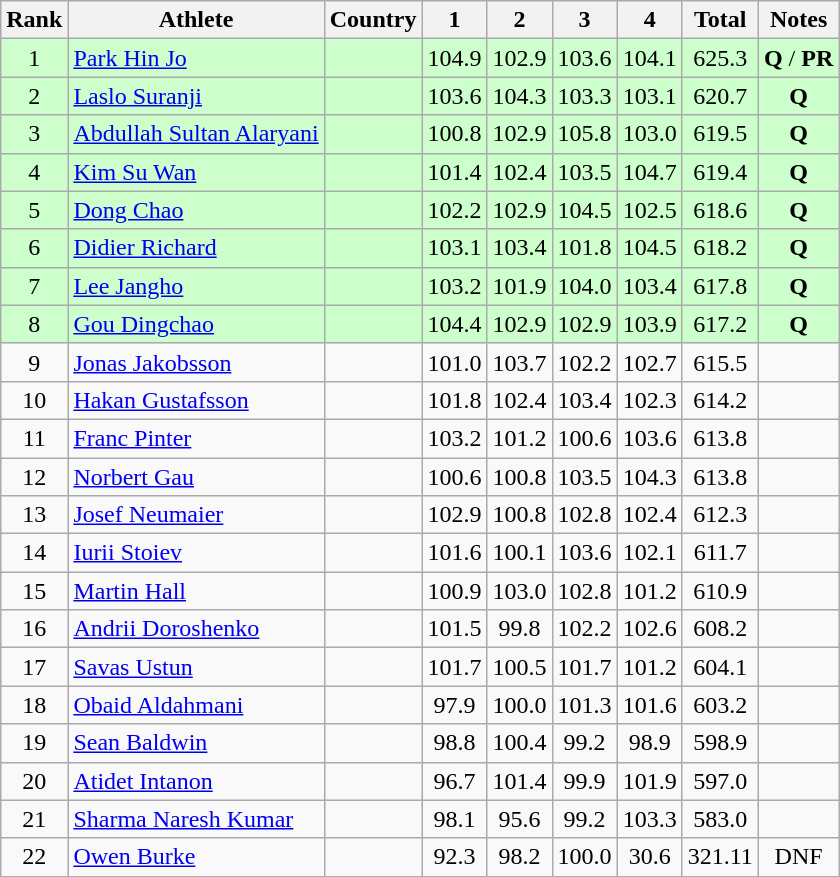<table class="wikitable sortable" style="text-align:center">
<tr>
<th>Rank</th>
<th>Athlete</th>
<th>Country</th>
<th style="width: 28px">1</th>
<th style="width: 28px">2</th>
<th style="width: 28px">3</th>
<th style="width: 28px">4</th>
<th>Total</th>
<th class="unsortable">Notes</th>
</tr>
<tr bgcolor=#ccffcc>
<td>1</td>
<td align="left"><a href='#'>Park Hin Jo</a></td>
<td align="left"></td>
<td>104.9</td>
<td>102.9</td>
<td>103.6</td>
<td>104.1</td>
<td>625.3</td>
<td><strong>Q</strong> / <strong>PR</strong></td>
</tr>
<tr bgcolor=#ccffcc>
<td>2</td>
<td align="left"><a href='#'>Laslo Suranji</a></td>
<td align="left"></td>
<td>103.6</td>
<td>104.3</td>
<td>103.3</td>
<td>103.1</td>
<td>620.7</td>
<td><strong>Q</strong></td>
</tr>
<tr bgcolor=#ccffcc>
<td>3</td>
<td align="left"><a href='#'>Abdullah Sultan Alaryani</a></td>
<td align="left"></td>
<td>100.8</td>
<td>102.9</td>
<td>105.8</td>
<td>103.0</td>
<td>619.5</td>
<td><strong>Q</strong></td>
</tr>
<tr bgcolor=#ccffcc>
<td>4</td>
<td align="left"><a href='#'>Kim Su Wan</a></td>
<td align="left"></td>
<td>101.4</td>
<td>102.4</td>
<td>103.5</td>
<td>104.7</td>
<td>619.4</td>
<td><strong>Q</strong></td>
</tr>
<tr bgcolor=#ccffcc>
<td>5</td>
<td align="left"><a href='#'>Dong Chao</a></td>
<td align="left"></td>
<td>102.2</td>
<td>102.9</td>
<td>104.5</td>
<td>102.5</td>
<td>618.6</td>
<td><strong>Q</strong></td>
</tr>
<tr bgcolor=#ccffcc>
<td>6</td>
<td align="left"><a href='#'>Didier Richard</a></td>
<td align="left"></td>
<td>103.1</td>
<td>103.4</td>
<td>101.8</td>
<td>104.5</td>
<td>618.2</td>
<td><strong>Q</strong></td>
</tr>
<tr bgcolor=#ccffcc>
<td>7</td>
<td align="left"><a href='#'>Lee Jangho</a></td>
<td align="left"></td>
<td>103.2</td>
<td>101.9</td>
<td>104.0</td>
<td>103.4</td>
<td>617.8</td>
<td><strong>Q</strong></td>
</tr>
<tr bgcolor=#ccffcc>
<td>8</td>
<td align="left"><a href='#'>Gou Dingchao</a></td>
<td align="left"></td>
<td>104.4</td>
<td>102.9</td>
<td>102.9</td>
<td>103.9</td>
<td>617.2</td>
<td><strong>Q</strong></td>
</tr>
<tr>
<td>9</td>
<td align="left"><a href='#'>Jonas Jakobsson</a></td>
<td align="left"></td>
<td>101.0</td>
<td>103.7</td>
<td>102.2</td>
<td>102.7</td>
<td>615.5</td>
<td></td>
</tr>
<tr>
<td>10</td>
<td align="left"><a href='#'>Hakan Gustafsson</a></td>
<td align="left"></td>
<td>101.8</td>
<td>102.4</td>
<td>103.4</td>
<td>102.3</td>
<td>614.2</td>
<td></td>
</tr>
<tr>
<td>11</td>
<td align="left"><a href='#'>Franc Pinter</a></td>
<td align="left"></td>
<td>103.2</td>
<td>101.2</td>
<td>100.6</td>
<td>103.6</td>
<td>613.8</td>
<td></td>
</tr>
<tr>
<td>12</td>
<td align="left"><a href='#'>Norbert Gau</a></td>
<td align="left"></td>
<td>100.6</td>
<td>100.8</td>
<td>103.5</td>
<td>104.3</td>
<td>613.8</td>
<td></td>
</tr>
<tr>
<td>13</td>
<td align="left"><a href='#'>Josef Neumaier</a></td>
<td align="left"></td>
<td>102.9</td>
<td>100.8</td>
<td>102.8</td>
<td>102.4</td>
<td>612.3</td>
<td></td>
</tr>
<tr>
<td>14</td>
<td align="left"><a href='#'>Iurii Stoiev</a></td>
<td align="left"></td>
<td>101.6</td>
<td>100.1</td>
<td>103.6</td>
<td>102.1</td>
<td>611.7</td>
<td></td>
</tr>
<tr>
<td>15</td>
<td align="left"><a href='#'>Martin Hall</a></td>
<td align="left"></td>
<td>100.9</td>
<td>103.0</td>
<td>102.8</td>
<td>101.2</td>
<td>610.9</td>
<td></td>
</tr>
<tr>
<td>16</td>
<td align="left"><a href='#'>Andrii Doroshenko</a></td>
<td align="left"></td>
<td>101.5</td>
<td>99.8</td>
<td>102.2</td>
<td>102.6</td>
<td>608.2</td>
<td></td>
</tr>
<tr>
<td>17</td>
<td align="left"><a href='#'>Savas Ustun</a></td>
<td align="left"></td>
<td>101.7</td>
<td>100.5</td>
<td>101.7</td>
<td>101.2</td>
<td>604.1</td>
<td></td>
</tr>
<tr>
<td>18</td>
<td align="left"><a href='#'>Obaid Aldahmani</a></td>
<td align="left"></td>
<td>97.9</td>
<td>100.0</td>
<td>101.3</td>
<td>101.6</td>
<td>603.2</td>
<td></td>
</tr>
<tr>
<td>19</td>
<td align="left"><a href='#'>Sean Baldwin</a></td>
<td align="left"></td>
<td>98.8</td>
<td>100.4</td>
<td>99.2</td>
<td>98.9</td>
<td>598.9</td>
<td></td>
</tr>
<tr>
<td>20</td>
<td align="left"><a href='#'>Atidet Intanon</a></td>
<td align="left"></td>
<td>96.7</td>
<td>101.4</td>
<td>99.9</td>
<td>101.9</td>
<td>597.0</td>
<td></td>
</tr>
<tr>
<td>21</td>
<td align="left"><a href='#'>Sharma Naresh Kumar</a></td>
<td align="left"></td>
<td>98.1</td>
<td>95.6</td>
<td>99.2</td>
<td>103.3</td>
<td>583.0</td>
<td></td>
</tr>
<tr>
<td>22</td>
<td align="left"><a href='#'>Owen Burke</a></td>
<td align="left"></td>
<td>92.3</td>
<td>98.2</td>
<td>100.0</td>
<td>30.6</td>
<td>321.11</td>
<td>DNF</td>
</tr>
</table>
